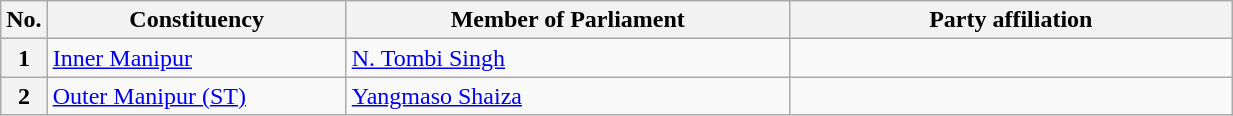<table class="wikitable">
<tr style="text-align:center;">
<th>No.</th>
<th style="width:12em">Constituency</th>
<th style="width:18em">Member of Parliament</th>
<th colspan="2" style="width:18em">Party affiliation</th>
</tr>
<tr>
<th>1</th>
<td><a href='#'>Inner Manipur</a></td>
<td><a href='#'>N. Tombi Singh</a></td>
<td></td>
</tr>
<tr>
<th>2</th>
<td><a href='#'>Outer Manipur (ST)</a></td>
<td><a href='#'>Yangmaso Shaiza</a></td>
<td></td>
</tr>
</table>
